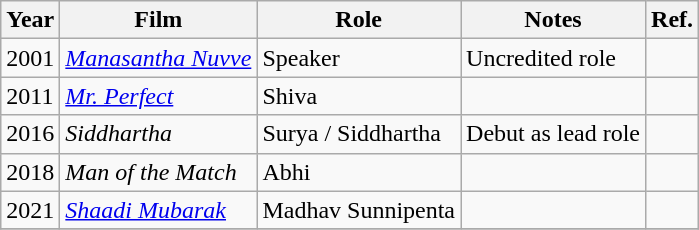<table class="wikitable">
<tr>
<th>Year</th>
<th>Film</th>
<th>Role</th>
<th>Notes</th>
<th>Ref.</th>
</tr>
<tr>
<td>2001</td>
<td><em><a href='#'>Manasantha Nuvve</a></em></td>
<td>Speaker</td>
<td>Uncredited role</td>
<td></td>
</tr>
<tr>
<td>2011</td>
<td><a href='#'><em>Mr. Perfect</em></a></td>
<td>Shiva</td>
<td></td>
<td></td>
</tr>
<tr>
<td>2016</td>
<td><em>Siddhartha</em></td>
<td>Surya / Siddhartha</td>
<td>Debut as lead role</td>
<td></td>
</tr>
<tr>
<td>2018</td>
<td><em>Man of the Match</em></td>
<td>Abhi</td>
<td></td>
<td></td>
</tr>
<tr>
<td>2021</td>
<td><a href='#'><em>Shaadi Mubarak</em></a></td>
<td>Madhav Sunnipenta</td>
<td></td>
<td></td>
</tr>
<tr>
</tr>
</table>
